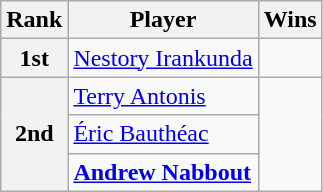<table class="wikitable plainrowheaders sortable" style="border-collapse:collapse">
<tr>
<th scope="col">Rank</th>
<th scope="col">Player</th>
<th scope="col">Wins</th>
</tr>
<tr>
<th scope="row" style="text-align:center;">1st</th>
<td> <a href='#'>Nestory Irankunda</a></td>
<td align="center"></td>
</tr>
<tr>
<th scope="row" rowspan="3" style="text-align:center;">2nd</th>
<td> <a href='#'>Terry Antonis</a></td>
<td align="center" rowspan="3"></td>
</tr>
<tr>
<td> <a href='#'>Éric Bauthéac</a></td>
</tr>
<tr>
<td> <strong><a href='#'>Andrew Nabbout</a></strong></td>
</tr>
</table>
